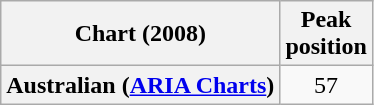<table class="wikitable plainrowheaders">
<tr>
<th scope="col">Chart (2008)</th>
<th scope="col">Peak<br>position</th>
</tr>
<tr>
<th scope="row">Australian (<a href='#'>ARIA Charts</a>)</th>
<td style="text-align:center;">57</td>
</tr>
</table>
